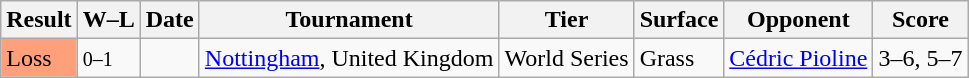<table class="sortable wikitable">
<tr>
<th>Result</th>
<th class="unsortable">W–L</th>
<th>Date</th>
<th>Tournament</th>
<th>Tier</th>
<th>Surface</th>
<th>Opponent</th>
<th class="unsortable">Score</th>
</tr>
<tr>
<td style=background:#ffa07a>Loss</td>
<td><small>0–1</small></td>
<td><a href='#'></a></td>
<td><a href='#'>Nottingham</a>, United Kingdom</td>
<td>World Series</td>
<td>Grass</td>
<td> <a href='#'>Cédric Pioline</a></td>
<td>3–6, 5–7</td>
</tr>
</table>
